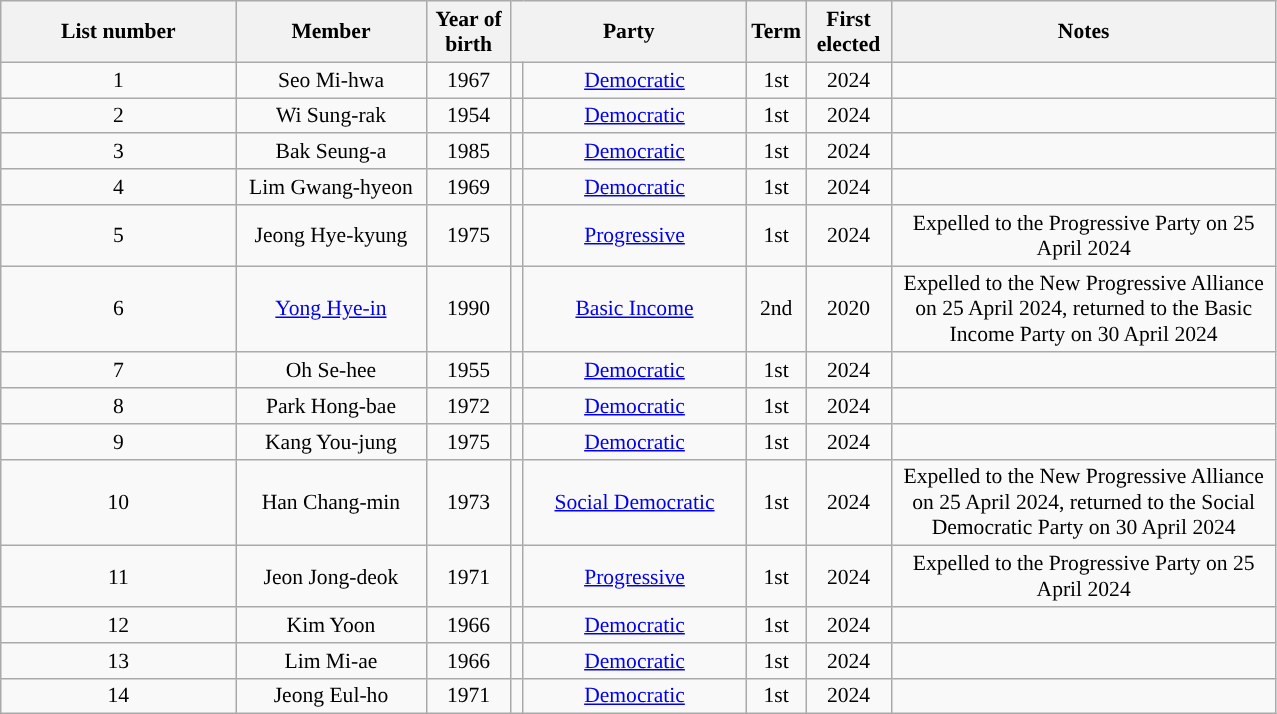<table class="wikitable sortable" style="font-size:90%; text-align:center">
<tr>
<th scope="col" style="width:150px;">List number</th>
<th scope="col" style="width:120px;">Member</th>
<th scope="col" style="width:50px;">Year of birth</th>
<th colspan="2" scope="col" style="width:150px;">Party</th>
<th scope="col" style="width:20px;">Term</th>
<th scope="col" style="width:50px;">First elected</th>
<th scope="col" style="width:250px;" class="unsortable">Notes</th>
</tr>
<tr>
<td>1</td>
<td>Seo Mi-hwa</td>
<td>1967</td>
<td scope="row" width="1" style="background-color:"></td>
<td><a href='#'>Democratic</a></td>
<td>1st</td>
<td>2024</td>
</tr>
<tr>
<td>2</td>
<td>Wi Sung-rak</td>
<td>1954</td>
<td scope="row" width="1" style="background-color:"></td>
<td><a href='#'>Democratic</a></td>
<td>1st</td>
<td>2024</td>
<td></td>
</tr>
<tr>
<td>3</td>
<td>Bak Seung-a</td>
<td>1985</td>
<td scope="row" width="1" style="background-color:"></td>
<td><a href='#'>Democratic</a></td>
<td>1st</td>
<td>2024</td>
<td></td>
</tr>
<tr>
<td>4</td>
<td>Lim Gwang-hyeon</td>
<td>1969</td>
<td scope="row" width="1" style="background-color:"></td>
<td><a href='#'>Democratic</a></td>
<td>1st</td>
<td>2024</td>
<td></td>
</tr>
<tr>
<td>5</td>
<td>Jeong Hye-kyung</td>
<td>1975</td>
<td scope="row" style="background-color:"></td>
<td><a href='#'>Progressive</a></td>
<td>1st</td>
<td>2024</td>
<td>Expelled to the Progressive Party on 25 April 2024</td>
</tr>
<tr>
<td>6</td>
<td><a href='#'>Yong Hye-in</a></td>
<td>1990</td>
<td scope="row" style="background-color:"></td>
<td><a href='#'>Basic Income</a></td>
<td>2nd</td>
<td>2020</td>
<td>Expelled to the New Progressive Alliance on 25 April 2024, returned to the Basic Income Party on 30 April 2024</td>
</tr>
<tr>
<td>7</td>
<td>Oh Se-hee</td>
<td>1955</td>
<td scope="row" width="1" style="background-color:"></td>
<td><a href='#'>Democratic</a></td>
<td>1st</td>
<td>2024</td>
<td></td>
</tr>
<tr>
<td>8</td>
<td>Park Hong-bae</td>
<td>1972</td>
<td scope="row" width="1" style="background-color:"></td>
<td><a href='#'>Democratic</a></td>
<td>1st</td>
<td>2024</td>
<td></td>
</tr>
<tr>
<td>9</td>
<td>Kang You-jung</td>
<td>1975</td>
<td scope="row" width="1" style="background-color:"></td>
<td><a href='#'>Democratic</a></td>
<td>1st</td>
<td>2024</td>
<td></td>
</tr>
<tr>
<td>10</td>
<td>Han Chang-min</td>
<td>1973</td>
<td scope="row" style="background-color:"></td>
<td><a href='#'>Social Democratic</a></td>
<td>1st</td>
<td>2024</td>
<td>Expelled to the New Progressive Alliance on 25 April 2024, returned to the Social Democratic Party on 30 April 2024</td>
</tr>
<tr>
<td>11</td>
<td>Jeon Jong-deok</td>
<td>1971</td>
<td scope="row" style="background-color:"></td>
<td><a href='#'>Progressive</a></td>
<td>1st</td>
<td>2024</td>
<td>Expelled to the Progressive Party on 25 April 2024</td>
</tr>
<tr>
<td>12</td>
<td>Kim Yoon</td>
<td>1966</td>
<td scope="row" width="1" style="background-color:"></td>
<td><a href='#'>Democratic</a></td>
<td>1st</td>
<td>2024</td>
<td></td>
</tr>
<tr>
<td>13</td>
<td>Lim Mi-ae</td>
<td>1966</td>
<td scope="row" width="1" style="background-color:"></td>
<td><a href='#'>Democratic</a></td>
<td>1st</td>
<td>2024</td>
<td></td>
</tr>
<tr>
<td>14</td>
<td>Jeong Eul-ho</td>
<td>1971</td>
<td scope="row" width="1" style="background-color:"></td>
<td><a href='#'>Democratic</a></td>
<td>1st</td>
<td>2024</td>
<td></td>
</tr>
</table>
